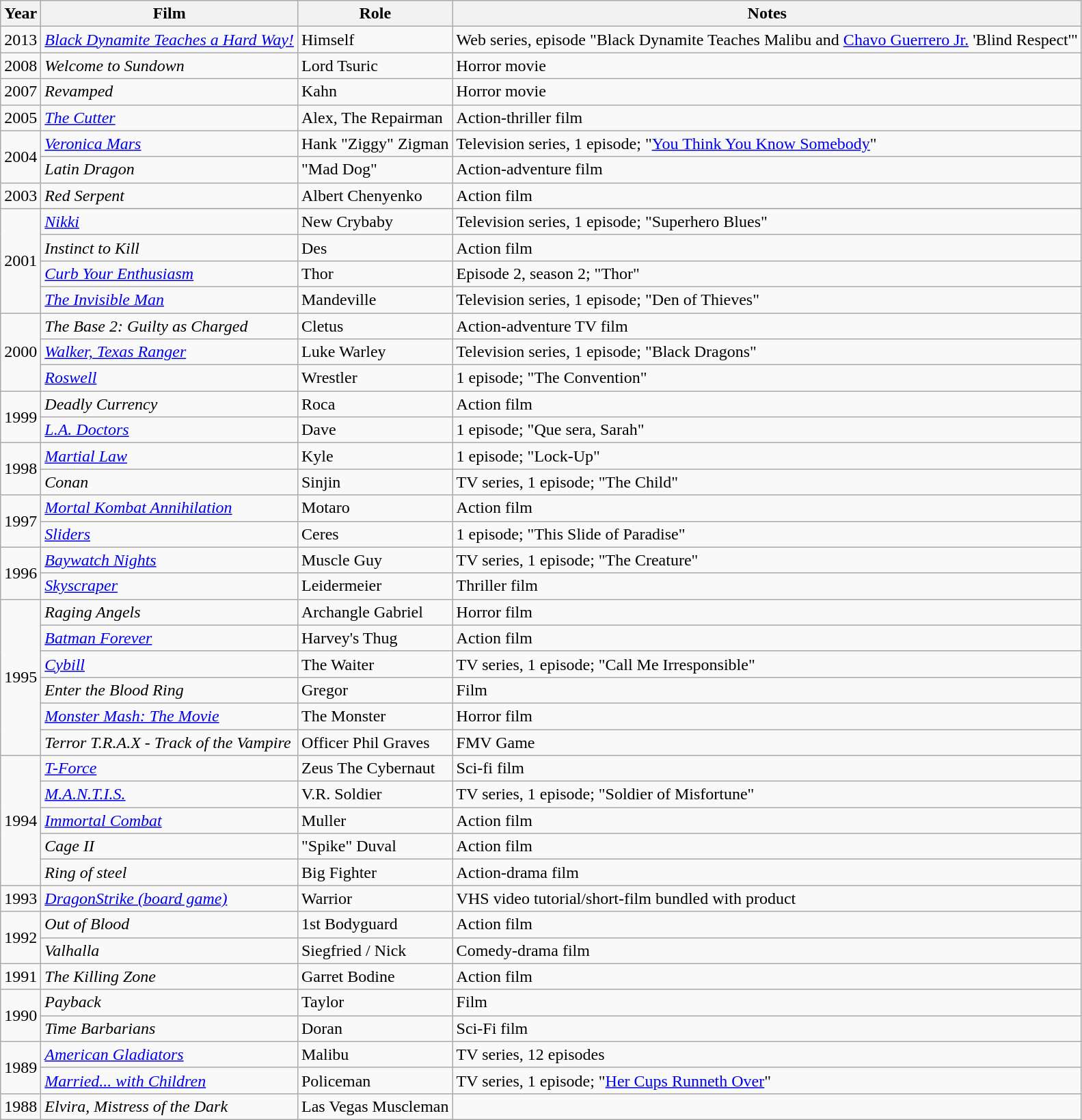<table class="wikitable">
<tr>
<th>Year</th>
<th>Film</th>
<th>Role</th>
<th>Notes</th>
</tr>
<tr>
<td rowspan="1">2013</td>
<td><em><a href='#'>Black Dynamite Teaches a Hard Way!</a></em></td>
<td>Himself</td>
<td>Web series, episode "Black Dynamite Teaches Malibu and <a href='#'>Chavo Guerrero Jr.</a> 'Blind Respect'"</td>
</tr>
<tr>
<td rowspan="1">2008</td>
<td><em>Welcome to Sundown</em></td>
<td>Lord Tsuric</td>
<td>Horror movie</td>
</tr>
<tr>
<td rowspan="1">2007</td>
<td><em>Revamped</em></td>
<td>Kahn</td>
<td>Horror movie</td>
</tr>
<tr>
<td rowspan="1">2005</td>
<td><em><a href='#'>The Cutter</a></em></td>
<td>Alex, The Repairman</td>
<td>Action-thriller film</td>
</tr>
<tr>
<td rowspan="2">2004</td>
<td><em><a href='#'>Veronica Mars</a></em></td>
<td>Hank "Ziggy" Zigman</td>
<td>Television series, 1 episode; "<a href='#'>You Think You Know Somebody</a>"</td>
</tr>
<tr>
<td><em>Latin Dragon</em></td>
<td>"Mad Dog"</td>
<td>Action-adventure film</td>
</tr>
<tr>
<td rowspan="1">2003</td>
<td><em>Red Serpent</em></td>
<td>Albert Chenyenko</td>
<td>Action film</td>
</tr>
<tr>
<td rowspan="5">2001</td>
</tr>
<tr>
<td><em><a href='#'>Nikki</a></em></td>
<td>New Crybaby</td>
<td>Television series, 1 episode; "Superhero Blues"</td>
</tr>
<tr>
<td><em>Instinct to Kill</em></td>
<td>Des</td>
<td>Action film</td>
</tr>
<tr>
<td><em><a href='#'>Curb Your Enthusiasm</a></em></td>
<td>Thor</td>
<td>Episode 2, season 2; "Thor"</td>
</tr>
<tr>
<td><em><a href='#'>The Invisible Man</a></em></td>
<td>Mandeville</td>
<td>Television series, 1 episode; "Den of Thieves"</td>
</tr>
<tr>
<td rowspan="3">2000</td>
<td><em>The Base 2: Guilty as Charged</em></td>
<td>Cletus</td>
<td>Action-adventure TV film</td>
</tr>
<tr>
<td><em><a href='#'>Walker, Texas Ranger</a></em></td>
<td>Luke Warley</td>
<td>Television series, 1 episode; "Black Dragons"</td>
</tr>
<tr>
<td><em><a href='#'>Roswell</a></em></td>
<td>Wrestler</td>
<td>1 episode; "The Convention"</td>
</tr>
<tr>
<td rowspan="2">1999</td>
<td><em>Deadly Currency</em></td>
<td>Roca</td>
<td>Action film</td>
</tr>
<tr>
<td><em><a href='#'>L.A. Doctors</a></em></td>
<td>Dave</td>
<td>1 episode; "Que sera, Sarah"</td>
</tr>
<tr>
<td rowspan="2">1998</td>
<td><em><a href='#'>Martial Law</a></em></td>
<td>Kyle</td>
<td>1 episode; "Lock-Up"</td>
</tr>
<tr>
<td><em>Conan</em></td>
<td>Sinjin</td>
<td>TV series, 1 episode; "The Child"</td>
</tr>
<tr>
<td rowspan="2">1997</td>
<td><em><a href='#'>Mortal Kombat Annihilation</a></em></td>
<td>Motaro</td>
<td>Action film</td>
</tr>
<tr>
<td><em><a href='#'>Sliders</a></em></td>
<td>Ceres</td>
<td>1 episode; "This Slide of Paradise"</td>
</tr>
<tr>
<td rowspan="2">1996</td>
<td><em><a href='#'>Baywatch Nights</a></em></td>
<td>Muscle Guy</td>
<td>TV series, 1 episode; "The Creature"</td>
</tr>
<tr>
<td><em><a href='#'>Skyscraper</a></em></td>
<td>Leidermeier</td>
<td>Thriller film</td>
</tr>
<tr>
<td rowspan="6">1995</td>
<td><em>Raging Angels</em></td>
<td>Archangle Gabriel</td>
<td>Horror film</td>
</tr>
<tr>
<td><em><a href='#'>Batman Forever</a></em></td>
<td>Harvey's Thug</td>
<td>Action film</td>
</tr>
<tr>
<td><em><a href='#'>Cybill</a></em></td>
<td>The Waiter</td>
<td>TV series, 1 episode; "Call Me Irresponsible"</td>
</tr>
<tr>
<td><em>Enter the Blood Ring</em></td>
<td>Gregor</td>
<td>Film</td>
</tr>
<tr>
<td><em><a href='#'>Monster Mash: The Movie</a></em></td>
<td>The Monster</td>
<td>Horror film</td>
</tr>
<tr>
<td><em>Terror T.R.A.X - Track of the Vampire</em></td>
<td>Officer Phil Graves</td>
<td>FMV Game</td>
</tr>
<tr>
<td rowspan="5">1994</td>
<td><em><a href='#'>T-Force</a></em></td>
<td>Zeus The Cybernaut</td>
<td>Sci-fi film</td>
</tr>
<tr>
<td><em><a href='#'>M.A.N.T.I.S.</a></em></td>
<td>V.R. Soldier</td>
<td>TV series, 1 episode; "Soldier of Misfortune"</td>
</tr>
<tr>
<td><em><a href='#'>Immortal Combat</a></em></td>
<td>Muller</td>
<td>Action film</td>
</tr>
<tr>
<td><em>Cage II</em></td>
<td>"Spike" Duval</td>
<td>Action film</td>
</tr>
<tr>
<td><em>Ring of steel</em></td>
<td>Big Fighter</td>
<td>Action-drama film</td>
</tr>
<tr>
<td rowspan="1">1993</td>
<td><em><a href='#'>DragonStrike (board game)</a></em></td>
<td>Warrior</td>
<td>VHS video tutorial/short-film bundled with product</td>
</tr>
<tr>
<td rowspan="2">1992</td>
<td><em>Out of Blood</em></td>
<td>1st Bodyguard</td>
<td>Action film</td>
</tr>
<tr>
<td><em>Valhalla</em></td>
<td>Siegfried / Nick</td>
<td>Comedy-drama film</td>
</tr>
<tr>
<td rowspan="1">1991</td>
<td><em>The Killing Zone</em></td>
<td>Garret Bodine</td>
<td>Action film</td>
</tr>
<tr>
<td rowspan="2">1990</td>
<td><em>Payback</em></td>
<td>Taylor</td>
<td>Film</td>
</tr>
<tr>
<td><em>Time Barbarians</em></td>
<td>Doran</td>
<td>Sci-Fi film</td>
</tr>
<tr>
<td rowspan="2">1989</td>
<td><em><a href='#'>American Gladiators</a></em></td>
<td>Malibu</td>
<td>TV series, 12 episodes</td>
</tr>
<tr>
<td><em><a href='#'>Married... with Children</a></em></td>
<td>Policeman</td>
<td>TV series, 1 episode; "<a href='#'>Her Cups Runneth Over</a>"</td>
</tr>
<tr>
<td rowspan="1">1988</td>
<td><em>Elvira, Mistress of the Dark</em></td>
<td>Las Vegas Muscleman</td>
<td></td>
</tr>
</table>
